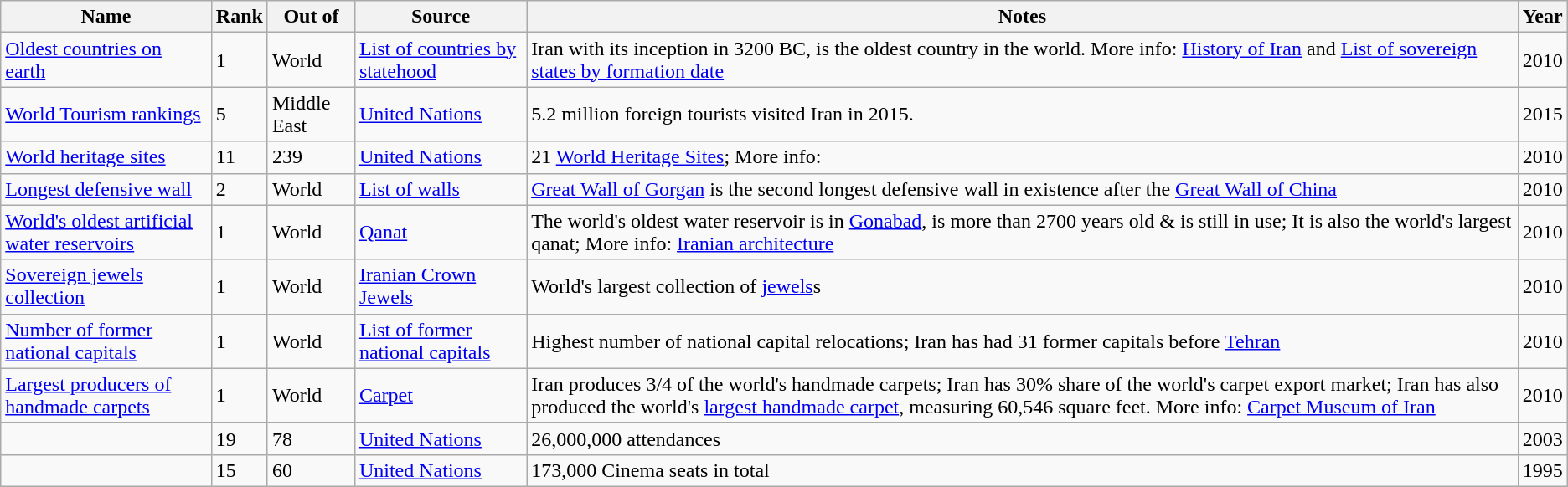<table class="wikitable sortable" style="text-align:left">
<tr>
<th>Name</th>
<th>Rank</th>
<th>Out of</th>
<th>Source</th>
<th>Notes</th>
<th>Year</th>
</tr>
<tr>
<td><a href='#'>Oldest countries on earth</a></td>
<td>1</td>
<td>World</td>
<td><a href='#'>List of countries by statehood</a></td>
<td>Iran with its inception in 3200 BC, is the oldest country in the world. More info: <a href='#'>History of Iran</a> and <a href='#'>List of sovereign states by formation date</a></td>
<td>2010</td>
</tr>
<tr>
<td><a href='#'>World Tourism rankings</a></td>
<td>5</td>
<td>Middle East</td>
<td><a href='#'>United Nations</a></td>
<td>5.2 million foreign tourists visited Iran in 2015.</td>
<td>2015</td>
</tr>
<tr>
<td><a href='#'>World heritage sites</a></td>
<td>11</td>
<td>239</td>
<td><a href='#'>United Nations</a></td>
<td>21 <a href='#'>World Heritage Sites</a>; More info: </td>
<td>2010</td>
</tr>
<tr>
<td><a href='#'>Longest defensive wall</a></td>
<td>2</td>
<td>World</td>
<td><a href='#'>List of walls</a></td>
<td><a href='#'>Great Wall of Gorgan</a> is the second longest defensive wall in existence after the <a href='#'>Great Wall of China</a></td>
<td>2010</td>
</tr>
<tr>
<td><a href='#'>World's oldest artificial water reservoirs</a></td>
<td>1</td>
<td>World</td>
<td><a href='#'>Qanat</a></td>
<td>The world's oldest water reservoir is in <a href='#'>Gonabad</a>, is more than 2700 years old & is still in use; It is also the world's largest qanat; More info: <a href='#'>Iranian architecture</a></td>
<td>2010</td>
</tr>
<tr>
<td><a href='#'>Sovereign jewels collection</a></td>
<td>1</td>
<td>World</td>
<td><a href='#'>Iranian Crown Jewels</a></td>
<td>World's largest collection of <a href='#'>jewels</a>s</td>
<td>2010</td>
</tr>
<tr>
<td><a href='#'>Number of former national capitals</a></td>
<td>1</td>
<td>World</td>
<td><a href='#'>List of former national capitals</a></td>
<td>Highest number of national capital relocations; Iran has had 31 former capitals before <a href='#'>Tehran</a></td>
<td>2010</td>
</tr>
<tr>
<td><a href='#'>Largest producers of handmade carpets</a></td>
<td>1</td>
<td>World</td>
<td><a href='#'>Carpet</a></td>
<td>Iran produces 3/4 of the world's handmade carpets; Iran has 30% share of the world's carpet export market; Iran has also produced the world's <a href='#'>largest handmade carpet</a>, measuring 60,546 square feet. More info: <a href='#'>Carpet Museum of Iran</a></td>
<td>2010</td>
</tr>
<tr>
<td></td>
<td>19</td>
<td>78</td>
<td><a href='#'>United Nations</a></td>
<td>26,000,000 attendances</td>
<td>2003</td>
</tr>
<tr>
<td></td>
<td>15</td>
<td>60</td>
<td><a href='#'>United Nations</a></td>
<td>173,000 Cinema seats in total</td>
<td>1995</td>
</tr>
</table>
